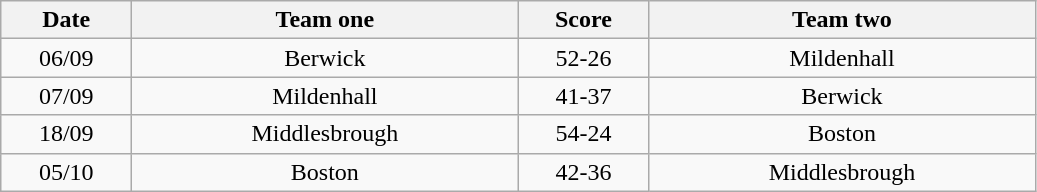<table class="wikitable" style="text-align: center">
<tr>
<th width=80>Date</th>
<th width=250>Team one</th>
<th width=80>Score</th>
<th width=250>Team two</th>
</tr>
<tr>
<td>06/09</td>
<td>Berwick</td>
<td>52-26</td>
<td>Mildenhall</td>
</tr>
<tr>
<td>07/09</td>
<td>Mildenhall</td>
<td>41-37</td>
<td>Berwick</td>
</tr>
<tr>
<td>18/09</td>
<td>Middlesbrough</td>
<td>54-24</td>
<td>Boston</td>
</tr>
<tr>
<td>05/10</td>
<td>Boston</td>
<td>42-36</td>
<td>Middlesbrough</td>
</tr>
</table>
